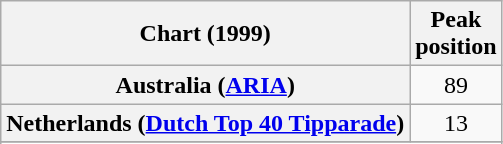<table class="wikitable sortable plainrowheaders" style="text-align:center">
<tr>
<th scope="col">Chart (1999)</th>
<th scope="col">Peak<br>position</th>
</tr>
<tr>
<th scope="row">Australia (<a href='#'>ARIA</a>)</th>
<td>89</td>
</tr>
<tr>
<th scope="row">Netherlands (<a href='#'>Dutch Top 40 Tipparade</a>)</th>
<td>13</td>
</tr>
<tr>
</tr>
<tr>
</tr>
<tr>
</tr>
<tr>
</tr>
<tr>
</tr>
</table>
